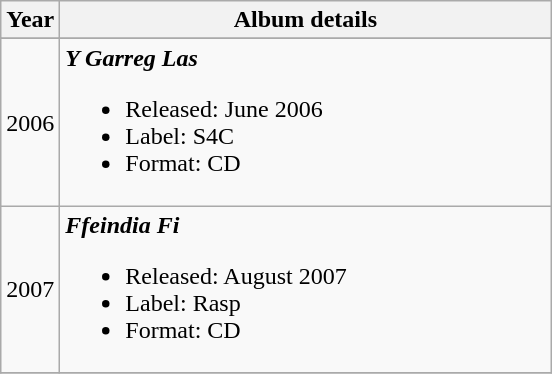<table class="wikitable">
<tr>
<th rowspan="1">Year</th>
<th rowspan="1" style="width:20em">Album details</th>
</tr>
<tr>
</tr>
<tr>
</tr>
<tr>
<td>2006</td>
<td><strong><em>Y Garreg Las</em></strong><br><ul><li>Released: June 2006</li><li>Label: S4C</li><li>Format: CD</li></ul></td>
</tr>
<tr>
<td>2007</td>
<td><strong><em>Ffeindia Fi</em></strong><br><ul><li>Released: August 2007</li><li>Label: Rasp</li><li>Format: CD</li></ul></td>
</tr>
<tr>
</tr>
</table>
